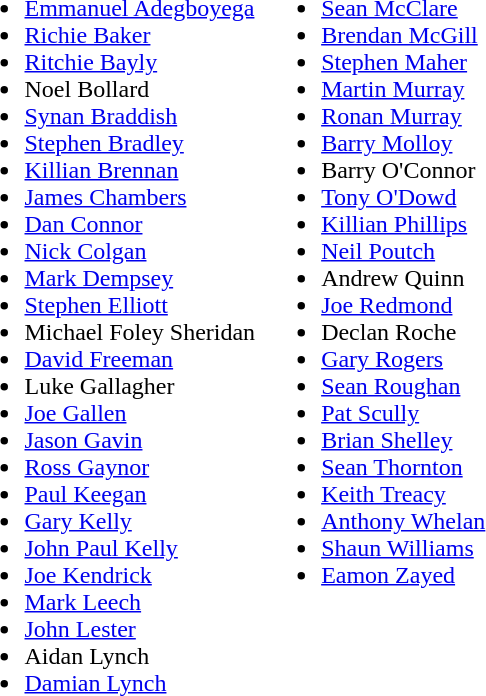<table>
<tr style="vertical-align:top">
<td><br><ul><li> <a href='#'>Emmanuel Adegboyega</a></li><li> <a href='#'>Richie Baker</a></li><li> <a href='#'>Ritchie Bayly</a></li><li> Noel Bollard</li><li> <a href='#'>Synan Braddish</a></li><li> <a href='#'>Stephen Bradley</a></li><li> <a href='#'>Killian Brennan</a></li><li> <a href='#'>James Chambers</a></li><li> <a href='#'>Dan Connor</a></li><li> <a href='#'>Nick Colgan</a></li><li> <a href='#'>Mark Dempsey</a></li><li> <a href='#'>Stephen Elliott</a></li><li> Michael Foley Sheridan</li><li> <a href='#'>David Freeman</a></li><li> Luke Gallagher</li><li> <a href='#'>Joe Gallen</a></li><li> <a href='#'>Jason Gavin</a></li><li> <a href='#'>Ross Gaynor</a></li><li> <a href='#'>Paul Keegan</a></li><li> <a href='#'>Gary Kelly</a></li><li> <a href='#'>John Paul Kelly</a></li><li> <a href='#'>Joe Kendrick</a></li><li> <a href='#'>Mark Leech</a></li><li> <a href='#'>John Lester</a></li><li> Aidan Lynch</li><li> <a href='#'>Damian Lynch</a></li></ul></td>
<td><br><ul><li> <a href='#'>Sean McClare</a></li><li> <a href='#'>Brendan McGill</a></li><li> <a href='#'>Stephen Maher</a></li><li> <a href='#'>Martin Murray</a></li><li> <a href='#'>Ronan Murray</a></li><li> <a href='#'>Barry Molloy</a></li><li> Barry O'Connor</li><li> <a href='#'>Tony O'Dowd</a></li><li> <a href='#'>Killian Phillips</a></li><li> <a href='#'>Neil Poutch</a></li><li> Andrew Quinn</li><li> <a href='#'>Joe Redmond</a></li><li> Declan Roche</li><li> <a href='#'>Gary Rogers</a></li><li> <a href='#'>Sean Roughan</a></li><li> <a href='#'>Pat Scully</a></li><li> <a href='#'>Brian Shelley</a></li><li> <a href='#'>Sean Thornton</a></li><li> <a href='#'>Keith Treacy</a></li><li> <a href='#'>Anthony Whelan</a></li><li> <a href='#'>Shaun Williams</a></li><li> <a href='#'>Eamon Zayed</a></li></ul></td>
</tr>
</table>
